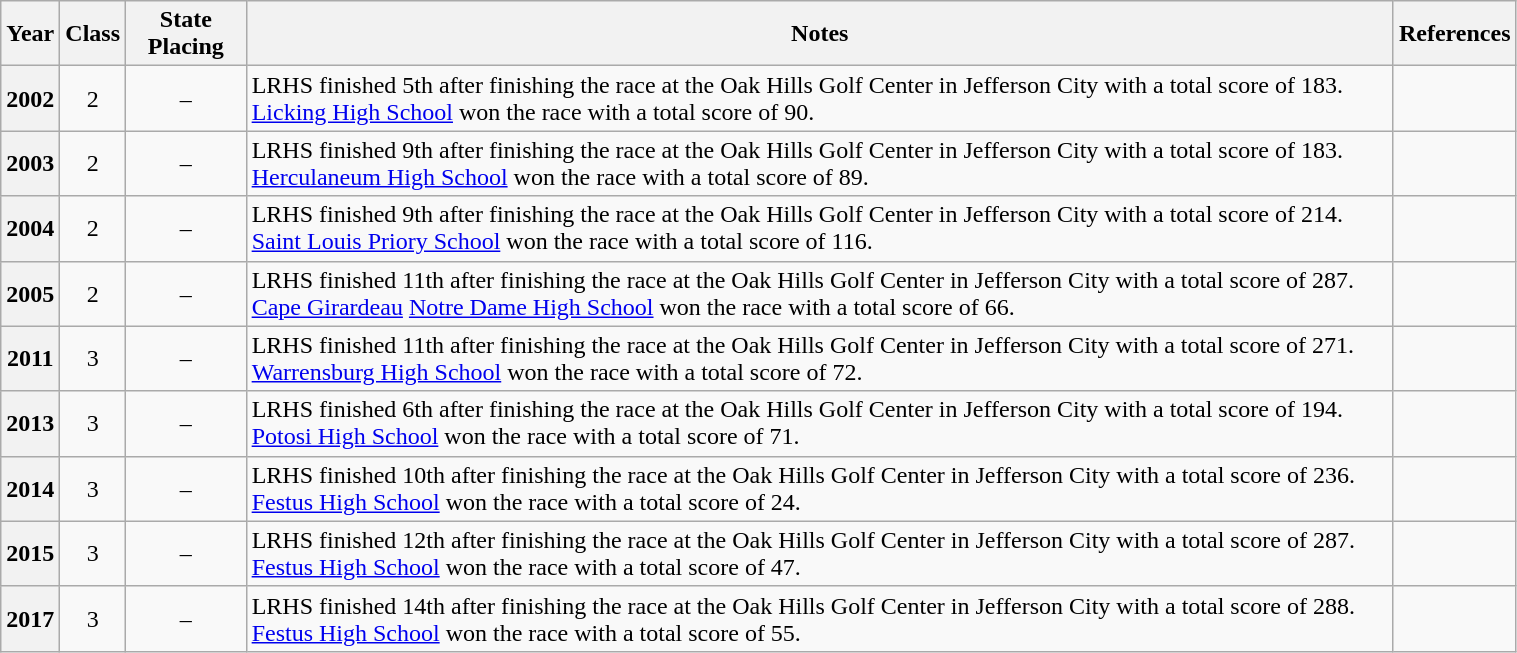<table class="wikitable sortable mw-collapsible mw-collapsed" style="text-align: center; width: 80%;">
<tr>
<th scope=col>Year</th>
<th scope=col class=unsortable>Class</th>
<th scope=col>State Placing</th>
<th scope=col class=unsortable>Notes</th>
<th scope=col class=unsortable>References</th>
</tr>
<tr>
<th scope=row>2002</th>
<td>2</td>
<td>–</td>
<td align=left>LRHS finished 5th after finishing the race at the Oak Hills Golf Center in Jefferson City with a total score of 183. <a href='#'>Licking High School</a> won the race with a total score of 90.</td>
<td></td>
</tr>
<tr>
<th scope=row>2003</th>
<td>2</td>
<td>–</td>
<td align=left>LRHS finished 9th after finishing the race at the Oak Hills Golf Center in Jefferson City with a total score of 183. <a href='#'>Herculaneum High School</a> won the race with a total score of 89.</td>
<td></td>
</tr>
<tr>
<th scope=row>2004</th>
<td>2</td>
<td>–</td>
<td align=left>LRHS finished 9th after finishing the race at the Oak Hills Golf Center in Jefferson City with a total score of 214. <a href='#'>Saint Louis Priory School</a> won the race with a total score of 116.</td>
<td></td>
</tr>
<tr>
<th scope=row>2005</th>
<td>2</td>
<td>–</td>
<td align=left>LRHS finished 11th after finishing the race at the Oak Hills Golf Center in Jefferson City with a total score of 287. <a href='#'>Cape Girardeau</a> <a href='#'>Notre Dame High School</a> won the race with a total score of 66.</td>
<td></td>
</tr>
<tr>
<th scope=row>2011</th>
<td>3</td>
<td>–</td>
<td align=left>LRHS finished 11th after finishing the race at the Oak Hills Golf Center in Jefferson City with a total score of 271. <a href='#'>Warrensburg High School</a> won the race with a total score of 72.</td>
<td></td>
</tr>
<tr>
<th scope=row>2013</th>
<td>3</td>
<td>–</td>
<td align=left>LRHS finished 6th after finishing the race at the Oak Hills Golf Center in Jefferson City with a total score of 194. <a href='#'>Potosi High School</a> won the race with a total score of 71.</td>
<td></td>
</tr>
<tr>
<th scope=row>2014</th>
<td>3</td>
<td>–</td>
<td align=left>LRHS finished 10th after finishing the race at the Oak Hills Golf Center in Jefferson City with a total score of 236. <a href='#'>Festus High School</a> won the race with a total score of 24.</td>
<td></td>
</tr>
<tr>
<th scope=row>2015</th>
<td>3</td>
<td>–</td>
<td align=left>LRHS finished 12th after finishing the race at the Oak Hills Golf Center in Jefferson City with a total score of 287. <a href='#'>Festus High School</a> won the race with a total score of 47.</td>
<td></td>
</tr>
<tr>
<th scope=row>2017</th>
<td>3</td>
<td>–</td>
<td align=left>LRHS finished 14th after finishing the race at the Oak Hills Golf Center in Jefferson City with a total score of 288. <a href='#'>Festus High School</a> won the race with a total score of 55.</td>
<td></td>
</tr>
</table>
